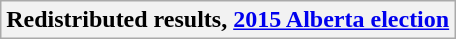<table class="wikitable">
<tr>
<th colspan="5" align=center>Redistributed results, <a href='#'>2015 Alberta election</a><br>





</th>
</tr>
</table>
